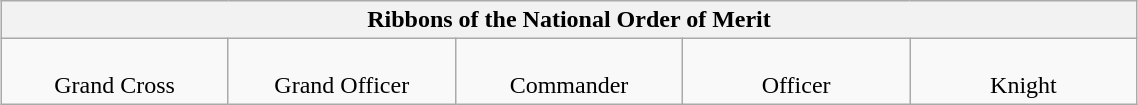<table align=center class=wikitable width=60% style="margin:1em auto;">
<tr>
<th colspan=5>Ribbons of the National Order of Merit</th>
</tr>
<tr>
<td width=20% valign=center align=center><br>Grand Cross</td>
<td width=20% valign=center align=center><br>Grand Officer</td>
<td width=20% valign=center align=center><br>Commander</td>
<td width=20% valign=center align=center><br>Officer</td>
<td width=20% valign=center align=center><br>Knight</td>
</tr>
</table>
